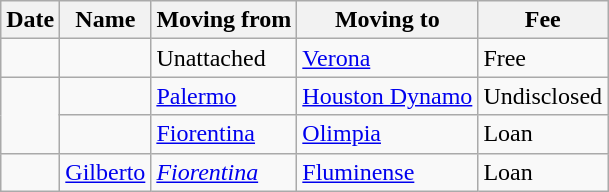<table class="wikitable sortable">
<tr>
<th>Date</th>
<th>Name</th>
<th>Moving from</th>
<th>Moving to</th>
<th>Fee</th>
</tr>
<tr>
<td><strong></strong></td>
<td></td>
<td>Unattached</td>
<td><a href='#'>Verona</a></td>
<td>Free</td>
</tr>
<tr>
<td rowspan="2"><strong></strong></td>
<td> </td>
<td><a href='#'>Palermo</a></td>
<td> <a href='#'>Houston Dynamo</a></td>
<td>Undisclosed </td>
</tr>
<tr>
<td> </td>
<td><a href='#'>Fiorentina</a></td>
<td> <a href='#'>Olimpia</a></td>
<td>Loan</td>
</tr>
<tr>
<td><strong></strong></td>
<td> <a href='#'>Gilberto</a></td>
<td><em><a href='#'>Fiorentina</a></em></td>
<td> <a href='#'>Fluminense</a></td>
<td>Loan</td>
</tr>
</table>
